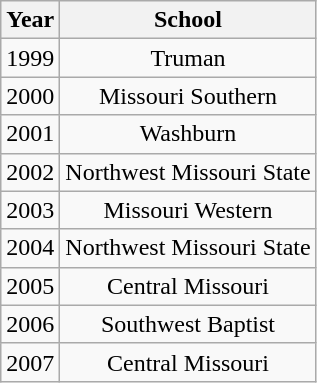<table class="wikitable" style="text-align:center">
<tr>
<th>Year</th>
<th>School</th>
</tr>
<tr>
<td>1999</td>
<td>Truman</td>
</tr>
<tr>
<td>2000</td>
<td>Missouri Southern</td>
</tr>
<tr>
<td>2001</td>
<td>Washburn</td>
</tr>
<tr>
<td>2002</td>
<td>Northwest Missouri State</td>
</tr>
<tr>
<td>2003</td>
<td>Missouri Western</td>
</tr>
<tr>
<td>2004</td>
<td>Northwest Missouri State</td>
</tr>
<tr>
<td>2005</td>
<td>Central Missouri</td>
</tr>
<tr>
<td>2006</td>
<td>Southwest Baptist</td>
</tr>
<tr>
<td>2007</td>
<td>Central Missouri</td>
</tr>
</table>
